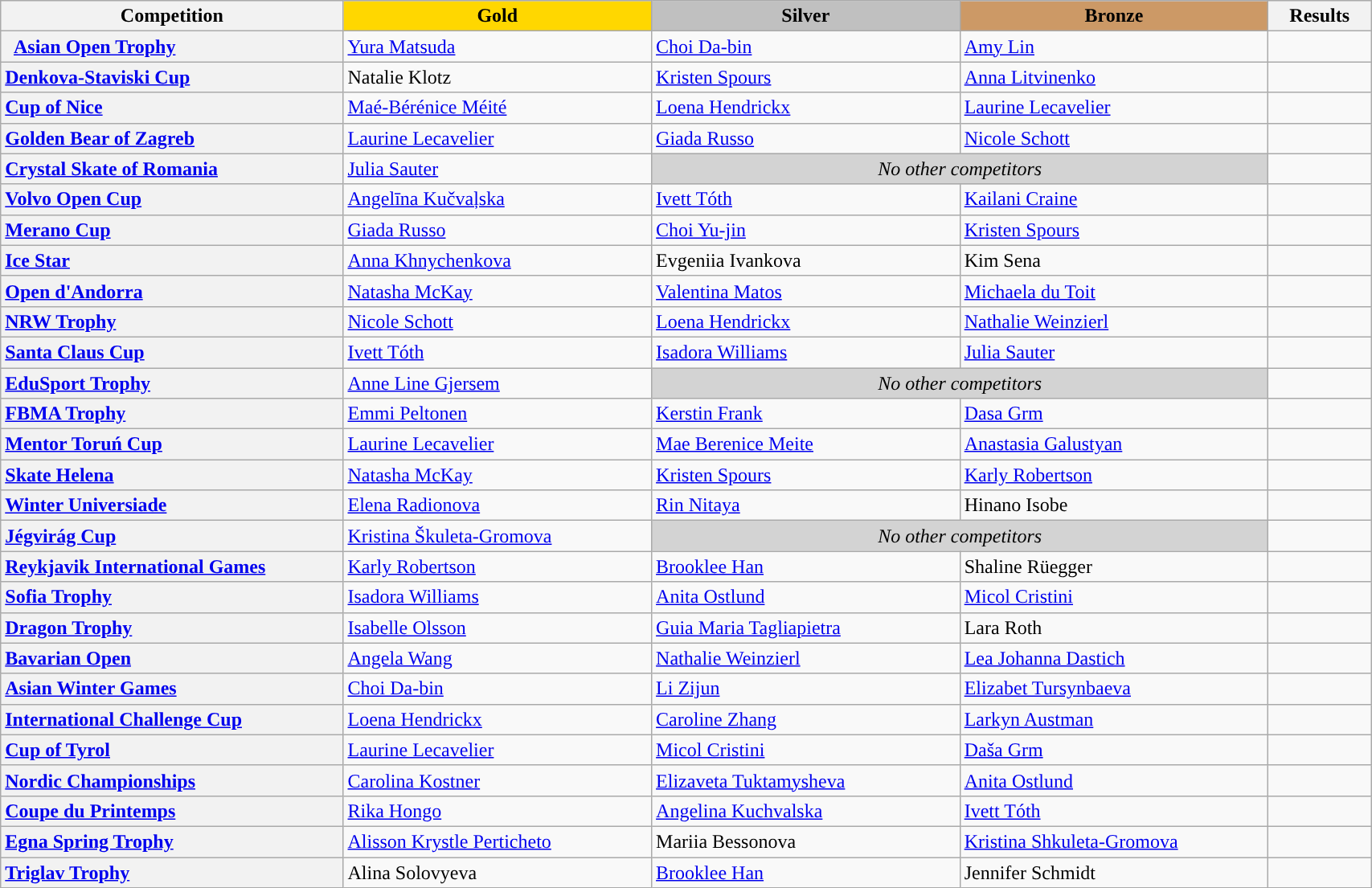<table class="wikitable unsortable" style="text-align:left; width:90%;">
<tr>
<th scope="col" style="text-align:center; width:25%;">Competition</th>
<td scope="col" style="text-align:center; width:22.5%; background:gold"><strong>Gold</strong></td>
<td scope="col" style="text-align:center; width:22.5%; background:silver"><strong>Silver</strong></td>
<td scope="col" style="text-align:center; width:22.5%; background:#c96"><strong>Bronze</strong></td>
<th scope="col" style="text-align:center; width:7.5%;">Results</th>
</tr>
<tr>
<th scope="row" style="text-align:left">  <a href='#'>Asian Open Trophy</a></th>
<td> <a href='#'>Yura Matsuda</a></td>
<td> <a href='#'>Choi Da-bin</a></td>
<td> <a href='#'>Amy Lin</a></td>
<td></td>
</tr>
<tr>
<th scope="row" style="text-align:left"> <a href='#'>Denkova-Staviski Cup</a></th>
<td> Natalie Klotz</td>
<td> <a href='#'>Kristen Spours</a></td>
<td> <a href='#'>Anna Litvinenko</a></td>
<td></td>
</tr>
<tr>
<th scope="row" style="text-align:left"> <a href='#'>Cup of Nice</a></th>
<td> <a href='#'>Maé-Bérénice Méité</a></td>
<td> <a href='#'>Loena Hendrickx</a></td>
<td> <a href='#'>Laurine Lecavelier</a></td>
<td></td>
</tr>
<tr>
<th scope="row" style="text-align:left"> <a href='#'>Golden Bear of Zagreb</a></th>
<td> <a href='#'>Laurine Lecavelier</a></td>
<td> <a href='#'>Giada Russo</a></td>
<td> <a href='#'>Nicole Schott</a></td>
<td></td>
</tr>
<tr>
<th scope="row" style="text-align:left"> <a href='#'>Crystal Skate of Romania</a></th>
<td> <a href='#'>Julia Sauter</a></td>
<td colspan="2" align=center bgcolor="lightgray"><em>No other competitors</em></td>
<td></td>
</tr>
<tr>
<th scope="row" style="text-align:left"> <a href='#'>Volvo Open Cup</a></th>
<td> <a href='#'>Angelīna Kučvaļska</a></td>
<td> <a href='#'>Ivett Tóth</a></td>
<td> <a href='#'>Kailani Craine</a></td>
<td></td>
</tr>
<tr>
<th scope="row" style="text-align:left"> <a href='#'>Merano Cup</a></th>
<td> <a href='#'>Giada Russo</a></td>
<td> <a href='#'>Choi Yu-jin</a></td>
<td> <a href='#'>Kristen Spours</a></td>
<td></td>
</tr>
<tr>
<th scope="row" style="text-align:left"> <a href='#'>Ice Star</a></th>
<td> <a href='#'>Anna Khnychenkova</a></td>
<td> Evgeniia Ivankova</td>
<td> Kim Sena</td>
<td></td>
</tr>
<tr>
<th scope="row" style="text-align:left"> <a href='#'>Open d'Andorra</a></th>
<td> <a href='#'>Natasha McKay</a></td>
<td> <a href='#'>Valentina Matos</a></td>
<td> <a href='#'>Michaela du Toit</a></td>
<td></td>
</tr>
<tr>
<th scope="row" style="text-align:left"> <a href='#'>NRW Trophy</a></th>
<td> <a href='#'>Nicole Schott</a></td>
<td> <a href='#'>Loena Hendrickx</a></td>
<td> <a href='#'>Nathalie Weinzierl</a></td>
<td></td>
</tr>
<tr>
<th scope="row" style="text-align:left"> <a href='#'>Santa Claus Cup</a></th>
<td> <a href='#'>Ivett Tóth</a></td>
<td> <a href='#'>Isadora Williams</a></td>
<td> <a href='#'>Julia Sauter</a></td>
<td></td>
</tr>
<tr>
<th scope="row" style="text-align:left"> <a href='#'>EduSport Trophy</a></th>
<td> <a href='#'>Anne Line Gjersem</a></td>
<td colspan="2" align=center bgcolor="lightgray"><em>No other competitors</em></td>
<td></td>
</tr>
<tr>
<th scope="row" style="text-align:left"> <a href='#'>FBMA Trophy</a></th>
<td> <a href='#'>Emmi Peltonen</a></td>
<td> <a href='#'>Kerstin Frank</a></td>
<td> <a href='#'>Dasa Grm</a></td>
<td></td>
</tr>
<tr>
<th scope="row" style="text-align:left"> <a href='#'>Mentor Toruń Cup</a></th>
<td> <a href='#'>Laurine Lecavelier</a></td>
<td> <a href='#'>Mae Berenice Meite</a></td>
<td> <a href='#'>Anastasia Galustyan</a></td>
<td></td>
</tr>
<tr>
<th scope="row" style="text-align:left"> <a href='#'>Skate Helena</a></th>
<td> <a href='#'>Natasha McKay</a></td>
<td> <a href='#'>Kristen Spours</a></td>
<td> <a href='#'>Karly Robertson</a></td>
<td></td>
</tr>
<tr>
<th scope="row" style="text-align:left"> <a href='#'>Winter Universiade</a></th>
<td> <a href='#'>Elena Radionova</a></td>
<td> <a href='#'>Rin Nitaya</a></td>
<td> Hinano Isobe</td>
<td></td>
</tr>
<tr>
<th scope="row" style="text-align:left"> <a href='#'>Jégvirág Cup</a></th>
<td> <a href='#'>Kristina Škuleta-Gromova</a></td>
<td colspan="2" align=center bgcolor="lightgray"><em>No other competitors</em></td>
<td></td>
</tr>
<tr>
<th scope="row" style="text-align:left"> <a href='#'>Reykjavik International Games</a></th>
<td> <a href='#'>Karly Robertson</a></td>
<td> <a href='#'>Brooklee Han</a></td>
<td> Shaline Rüegger</td>
<td></td>
</tr>
<tr>
<th scope="row" style="text-align:left"> <a href='#'>Sofia Trophy</a></th>
<td> <a href='#'>Isadora Williams</a></td>
<td> <a href='#'>Anita Ostlund</a></td>
<td> <a href='#'>Micol Cristini</a></td>
<td></td>
</tr>
<tr>
<th scope="row" style="text-align:left"> <a href='#'>Dragon Trophy</a></th>
<td> <a href='#'>Isabelle Olsson</a></td>
<td> <a href='#'>Guia Maria Tagliapietra</a></td>
<td> Lara Roth</td>
<td></td>
</tr>
<tr>
<th scope="row" style="text-align:left"> <a href='#'>Bavarian Open</a></th>
<td> <a href='#'>Angela Wang</a></td>
<td> <a href='#'>Nathalie Weinzierl</a></td>
<td> <a href='#'>Lea Johanna Dastich</a></td>
<td></td>
</tr>
<tr>
<th scope="row" style="text-align:left"> <a href='#'>Asian Winter Games</a></th>
<td> <a href='#'>Choi Da-bin</a></td>
<td> <a href='#'>Li Zijun</a></td>
<td> <a href='#'>Elizabet Tursynbaeva</a></td>
<td></td>
</tr>
<tr>
<th scope="row" style="text-align:left"> <a href='#'>International Challenge Cup</a></th>
<td> <a href='#'>Loena Hendrickx</a></td>
<td> <a href='#'>Caroline Zhang</a></td>
<td> <a href='#'>Larkyn Austman</a></td>
<td></td>
</tr>
<tr>
<th scope="row" style="text-align:left"> <a href='#'>Cup of Tyrol</a></th>
<td> <a href='#'>Laurine Lecavelier</a></td>
<td> <a href='#'>Micol Cristini</a></td>
<td> <a href='#'>Daša Grm</a></td>
<td></td>
</tr>
<tr>
<th scope="row" style="text-align:left"> <a href='#'>Nordic Championships</a></th>
<td> <a href='#'>Carolina Kostner</a></td>
<td> <a href='#'>Elizaveta Tuktamysheva</a></td>
<td> <a href='#'>Anita Ostlund</a></td>
<td></td>
</tr>
<tr>
<th scope="row" style="text-align:left"> <a href='#'>Coupe du Printemps</a></th>
<td> <a href='#'>Rika Hongo</a></td>
<td> <a href='#'>Angelina Kuchvalska</a></td>
<td> <a href='#'>Ivett Tóth</a></td>
<td></td>
</tr>
<tr>
<th scope="row" style="text-align:left"> <a href='#'>Egna Spring Trophy</a></th>
<td> <a href='#'>Alisson Krystle Perticheto</a></td>
<td> Mariia Bessonova</td>
<td> <a href='#'>Kristina Shkuleta-Gromova</a></td>
<td></td>
</tr>
<tr>
<th scope="row" style="text-align:left"> <a href='#'>Triglav Trophy</a></th>
<td> Alina Solovyeva</td>
<td> <a href='#'>Brooklee Han</a></td>
<td> Jennifer Schmidt</td>
<td></td>
</tr>
</table>
